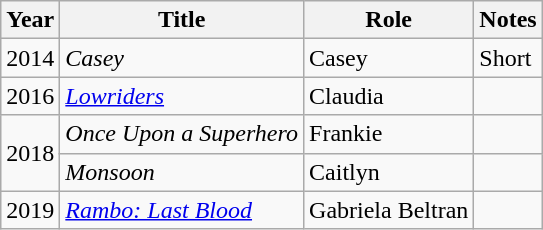<table class="wikitable sortable">
<tr>
<th>Year</th>
<th>Title</th>
<th>Role</th>
<th class="unsortable">Notes</th>
</tr>
<tr>
<td>2014</td>
<td><em>Casey</em></td>
<td>Casey</td>
<td>Short</td>
</tr>
<tr>
<td>2016</td>
<td><em><a href='#'>Lowriders</a></em></td>
<td>Claudia</td>
<td></td>
</tr>
<tr>
<td rowspan="2">2018</td>
<td><em>Once Upon a Superhero</em></td>
<td>Frankie</td>
<td></td>
</tr>
<tr>
<td><em>Monsoon</em></td>
<td>Caitlyn</td>
<td></td>
</tr>
<tr>
<td>2019</td>
<td><em><a href='#'>Rambo: Last Blood</a></em></td>
<td>Gabriela Beltran</td>
<td></td>
</tr>
</table>
